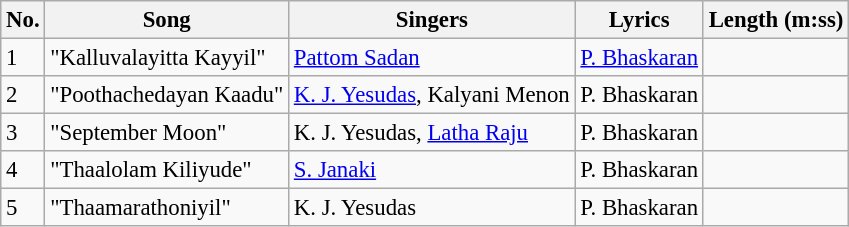<table class="wikitable" style="font-size:95%;">
<tr>
<th>No.</th>
<th>Song</th>
<th>Singers</th>
<th>Lyrics</th>
<th>Length (m:ss)</th>
</tr>
<tr>
<td>1</td>
<td>"Kalluvalayitta Kayyil"</td>
<td><a href='#'>Pattom Sadan</a></td>
<td><a href='#'>P. Bhaskaran</a></td>
<td></td>
</tr>
<tr>
<td>2</td>
<td>"Poothachedayan Kaadu"</td>
<td><a href='#'>K. J. Yesudas</a>, Kalyani Menon</td>
<td>P. Bhaskaran</td>
<td></td>
</tr>
<tr>
<td>3</td>
<td>"September Moon"</td>
<td>K. J. Yesudas, <a href='#'>Latha Raju</a></td>
<td>P. Bhaskaran</td>
<td></td>
</tr>
<tr>
<td>4</td>
<td>"Thaalolam Kiliyude"</td>
<td><a href='#'>S. Janaki</a></td>
<td>P. Bhaskaran</td>
<td></td>
</tr>
<tr>
<td>5</td>
<td>"Thaamarathoniyil"</td>
<td>K. J. Yesudas</td>
<td>P. Bhaskaran</td>
<td></td>
</tr>
</table>
